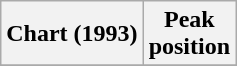<table class="wikitable sortable plainrowheaders" style="text-align:center">
<tr>
<th scope="col">Chart (1993)</th>
<th scope="col">Peak<br>position</th>
</tr>
<tr>
</tr>
</table>
